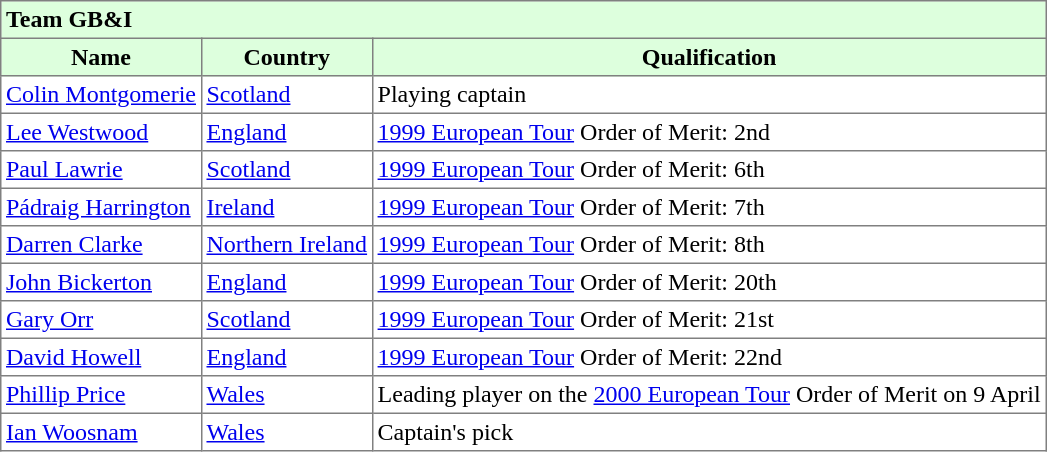<table border="1" cellpadding="3" style="border-collapse: collapse;">
<tr style="background:#ddffdd;">
<td colspan="6">  <strong>Team GB&I</strong></td>
</tr>
<tr style="background:#ddffdd;">
<th>Name</th>
<th>Country</th>
<th>Qualification</th>
</tr>
<tr>
<td><a href='#'>Colin Montgomerie</a></td>
<td><a href='#'>Scotland</a></td>
<td>Playing captain</td>
</tr>
<tr>
<td><a href='#'>Lee Westwood</a></td>
<td><a href='#'>England</a></td>
<td><a href='#'>1999 European Tour</a> Order of Merit: 2nd</td>
</tr>
<tr>
<td><a href='#'>Paul Lawrie</a></td>
<td><a href='#'>Scotland</a></td>
<td><a href='#'>1999 European Tour</a> Order of Merit: 6th</td>
</tr>
<tr>
<td><a href='#'>Pádraig Harrington</a></td>
<td><a href='#'>Ireland</a></td>
<td><a href='#'>1999 European Tour</a> Order of Merit: 7th</td>
</tr>
<tr>
<td><a href='#'>Darren Clarke</a></td>
<td><a href='#'>Northern Ireland</a></td>
<td><a href='#'>1999 European Tour</a> Order of Merit: 8th</td>
</tr>
<tr>
<td><a href='#'>John Bickerton</a></td>
<td><a href='#'>England</a></td>
<td><a href='#'>1999 European Tour</a> Order of Merit: 20th</td>
</tr>
<tr>
<td><a href='#'>Gary Orr</a></td>
<td><a href='#'>Scotland</a></td>
<td><a href='#'>1999 European Tour</a> Order of Merit: 21st</td>
</tr>
<tr>
<td><a href='#'>David Howell</a></td>
<td><a href='#'>England</a></td>
<td><a href='#'>1999 European Tour</a> Order of Merit: 22nd</td>
</tr>
<tr>
<td><a href='#'>Phillip Price</a></td>
<td><a href='#'>Wales</a></td>
<td>Leading player on the <a href='#'>2000 European Tour</a> Order of Merit on 9 April</td>
</tr>
<tr>
<td><a href='#'>Ian Woosnam</a></td>
<td><a href='#'>Wales</a></td>
<td>Captain's pick</td>
</tr>
</table>
